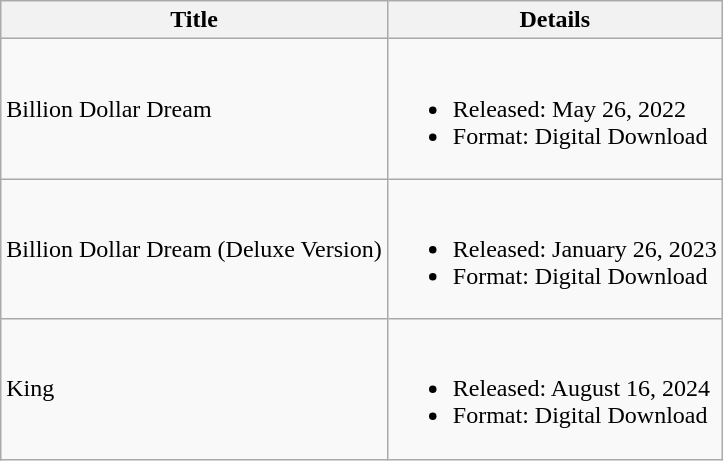<table class="wikitable">
<tr>
<th>Title</th>
<th>Details</th>
</tr>
<tr>
<td>Billion Dollar Dream</td>
<td><br><ul><li>Released: May 26, 2022</li><li>Format: Digital Download</li></ul></td>
</tr>
<tr>
<td>Billion Dollar Dream (Deluxe Version)</td>
<td><br><ul><li>Released: January 26, 2023</li><li>Format: Digital Download</li></ul></td>
</tr>
<tr>
<td>King</td>
<td><br><ul><li>Released: August 16, 2024</li><li>Format: Digital Download</li></ul></td>
</tr>
</table>
